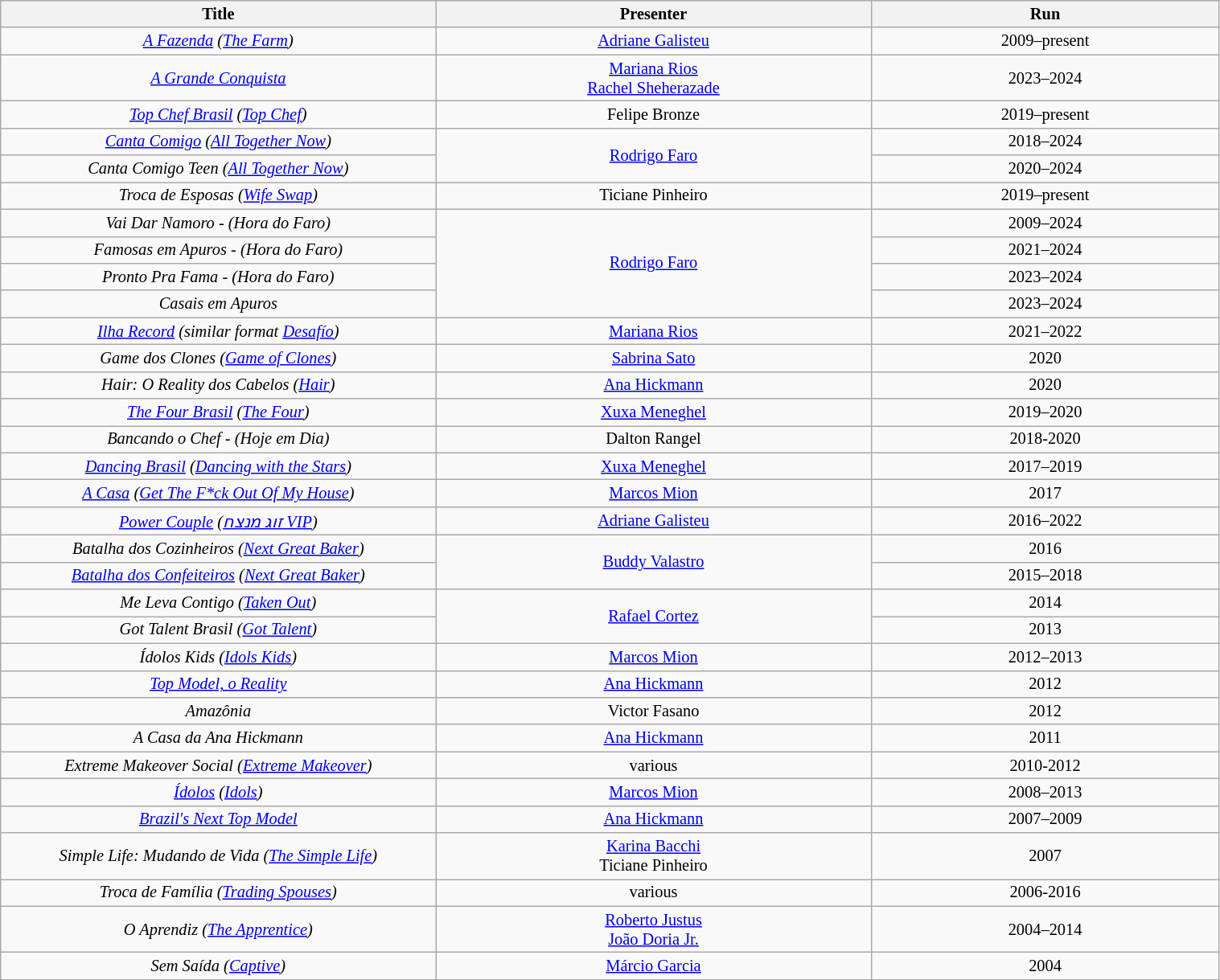<table class="wikitable sortable" style="width:80%; font-size:85%;">
<tr>
<th style="width:25%;">Title</th>
<th style="width:25%;">Presenter</th>
<th style="width:20%;">Run</th>
</tr>
<tr align=center>
<td><em><a href='#'>A Fazenda</a> (<a href='#'>The Farm</a>)</em></td>
<td><a href='#'>Adriane Galisteu</a></td>
<td>2009–present</td>
</tr>
<tr align=center>
<td><em><a href='#'>A Grande Conquista</a></em></td>
<td><a href='#'>Mariana Rios</a> <br> <a href='#'>Rachel Sheherazade</a></td>
<td>2023–2024</td>
</tr>
<tr align=center>
<td><em><a href='#'>Top Chef Brasil</a> (<a href='#'>Top Chef</a>)</em></td>
<td>Felipe Bronze</td>
<td>2019–present</td>
</tr>
<tr align=center>
<td><em><a href='#'>Canta Comigo</a> (<a href='#'>All Together Now</a>)</em></td>
<td rowspan="2"><a href='#'>Rodrigo Faro</a></td>
<td>2018–2024</td>
</tr>
<tr align=center>
<td><em>Canta Comigo Teen (<a href='#'>All Together Now</a>)</em></td>
<td>2020–2024</td>
</tr>
<tr align=center>
<td><em>Troca de Esposas (<a href='#'>Wife Swap</a>)</em></td>
<td>Ticiane Pinheiro</td>
<td>2019–present</td>
</tr>
<tr align=center>
<td><em>Vai Dar Namoro</em> - <em>(Hora do Faro)</em></td>
<td rowspan="4"><a href='#'>Rodrigo Faro</a></td>
<td>2009–2024</td>
</tr>
<tr align=center>
<td><em>Famosas em Apuros</em> - <em>(Hora do Faro)</em></td>
<td>2021–2024</td>
</tr>
<tr align=center>
<td><em>Pronto Pra Fama</em> - <em>(Hora do Faro)</em></td>
<td>2023–2024</td>
</tr>
<tr align=center>
<td><em>Casais em Apuros</em></td>
<td>2023–2024</td>
</tr>
<tr align=center>
<td><em><a href='#'>Ilha Record</a> (similar format <a href='#'>Desafío</a>)</em></td>
<td><a href='#'>Mariana Rios</a></td>
<td>2021–2022</td>
</tr>
<tr align=center>
<td><em>Game dos Clones (<a href='#'>Game of Clones</a>)</em></td>
<td><a href='#'>Sabrina Sato</a></td>
<td>2020</td>
</tr>
<tr align=center>
<td><em>Hair: O Reality dos Cabelos (<a href='#'>Hair</a>)</em></td>
<td><a href='#'>Ana Hickmann</a></td>
<td>2020</td>
</tr>
<tr align=center>
<td><em><a href='#'>The Four Brasil</a> (<a href='#'>The Four</a>)</em></td>
<td><a href='#'>Xuxa Meneghel</a></td>
<td>2019–2020</td>
</tr>
<tr align=center>
<td><em>Bancando o Chef</em> - <em>(Hoje em Dia)</em></td>
<td>Dalton Rangel</td>
<td>2018-2020</td>
</tr>
<tr align=center>
<td><em><a href='#'>Dancing Brasil</a> (<a href='#'>Dancing with the Stars</a>)</em></td>
<td><a href='#'>Xuxa Meneghel</a></td>
<td>2017–2019</td>
</tr>
<tr align=center>
<td><em><a href='#'>A Casa</a> (<a href='#'>Get The F*ck Out Of My House</a>)</em></td>
<td><a href='#'>Marcos Mion</a></td>
<td>2017</td>
</tr>
<tr align=center>
<td><em><a href='#'>Power Couple</a> (<a href='#'>זוג מנצח VIP</a>)</em></td>
<td><a href='#'>Adriane Galisteu</a></td>
<td>2016–2022</td>
</tr>
<tr align=center>
<td><em>Batalha dos Cozinheiros (<a href='#'>Next Great Baker</a>)</em></td>
<td rowspan="2"><a href='#'>Buddy Valastro</a></td>
<td>2016</td>
</tr>
<tr align=center>
<td><em><a href='#'>Batalha dos Confeiteiros</a> (<a href='#'>Next Great Baker</a>)</em></td>
<td>2015–2018</td>
</tr>
<tr align=center>
<td><em>Me Leva Contigo (<a href='#'>Taken Out</a>)</em></td>
<td rowspan="2"><a href='#'>Rafael Cortez</a></td>
<td>2014</td>
</tr>
<tr align=center>
<td><em>Got Talent Brasil (<a href='#'>Got Talent</a>)</em></td>
<td>2013</td>
</tr>
<tr align=center>
<td><em>Ídolos Kids (<a href='#'>Idols Kids</a>)</em></td>
<td><a href='#'>Marcos Mion</a></td>
<td>2012–2013</td>
</tr>
<tr align=center>
<td><em><a href='#'>Top Model, o Reality</a></em></td>
<td><a href='#'>Ana Hickmann</a></td>
<td>2012</td>
</tr>
<tr align=center>
<td><em>Amazônia</em></td>
<td>Victor Fasano</td>
<td>2012</td>
</tr>
<tr align=center>
<td><em>A Casa da Ana Hickmann</em></td>
<td><a href='#'>Ana Hickmann</a></td>
<td>2011</td>
</tr>
<tr align=center>
<td><em>Extreme Makeover Social (<a href='#'>Extreme Makeover</a>)</em></td>
<td>various</td>
<td>2010-2012</td>
</tr>
<tr align=center>
<td><em><a href='#'>Ídolos</a> (<a href='#'>Idols</a>)</em></td>
<td><a href='#'>Marcos Mion</a></td>
<td>2008–2013</td>
</tr>
<tr align=center>
<td><em><a href='#'>Brazil's Next Top Model</a></em></td>
<td><a href='#'>Ana Hickmann</a></td>
<td>2007–2009</td>
</tr>
<tr align=center>
<td><em>Simple Life: Mudando de Vida (<a href='#'>The Simple Life</a>)</em></td>
<td><a href='#'>Karina Bacchi</a> <br> Ticiane Pinheiro</td>
<td>2007</td>
</tr>
<tr align=center>
<td><em>Troca de Família (<a href='#'>Trading Spouses</a>)</em></td>
<td>various</td>
<td>2006-2016</td>
</tr>
<tr align=center>
<td><em>O Aprendiz (<a href='#'>The Apprentice</a>)</em></td>
<td><a href='#'>Roberto Justus</a> <br> <a href='#'>João Doria Jr.</a></td>
<td>2004–2014</td>
</tr>
<tr align=center>
<td><em>Sem Saída (<a href='#'>Captive</a>)</em></td>
<td><a href='#'>Márcio Garcia</a></td>
<td>2004</td>
</tr>
</table>
